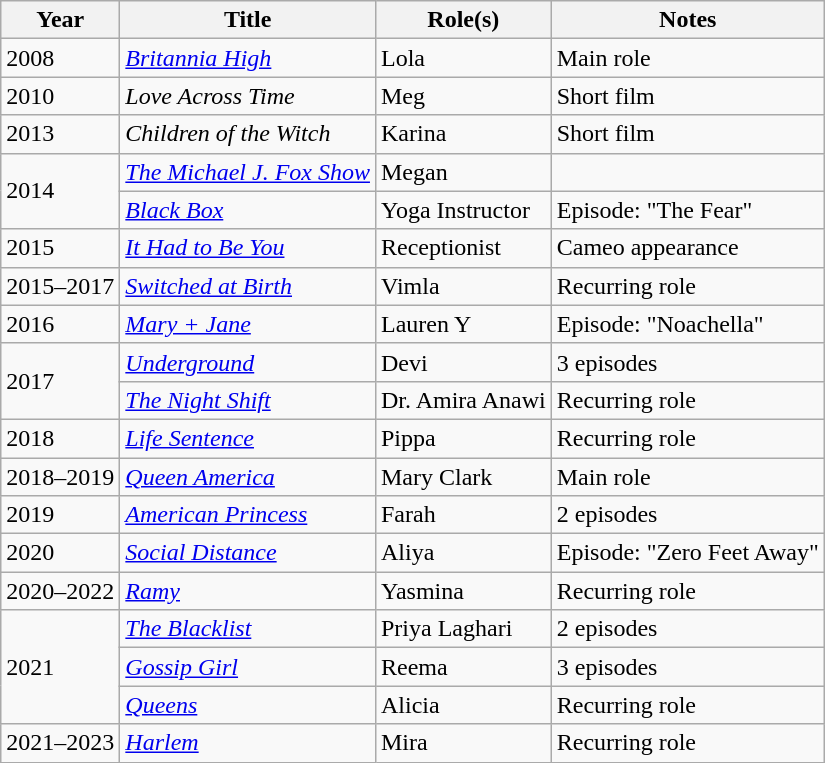<table class="wikitable plainrowheaders sortable">
<tr>
<th scope="col">Year</th>
<th scope="col">Title</th>
<th scope="col">Role(s)</th>
<th scope="col" class="unsortable">Notes</th>
</tr>
<tr>
<td>2008</td>
<td><em><a href='#'>Britannia High</a></em></td>
<td>Lola</td>
<td>Main role</td>
</tr>
<tr>
<td>2010</td>
<td><em>Love Across Time</em></td>
<td>Meg</td>
<td>Short film</td>
</tr>
<tr>
<td>2013</td>
<td><em>Children of the Witch</em></td>
<td>Karina</td>
<td>Short film</td>
</tr>
<tr>
<td rowspan="2">2014</td>
<td><em><a href='#'>The Michael J. Fox Show</a></em></td>
<td>Megan</td>
<td></td>
</tr>
<tr>
<td><em><a href='#'>Black Box</a></em></td>
<td>Yoga Instructor</td>
<td>Episode: "The Fear"</td>
</tr>
<tr>
<td>2015</td>
<td><em><a href='#'>It Had to Be You</a></em></td>
<td>Receptionist</td>
<td>Cameo appearance</td>
</tr>
<tr>
<td>2015–2017</td>
<td><em><a href='#'>Switched at Birth</a></em></td>
<td>Vimla</td>
<td>Recurring role</td>
</tr>
<tr>
<td>2016</td>
<td><em><a href='#'>Mary + Jane</a></em></td>
<td>Lauren Y</td>
<td>Episode: "Noachella"</td>
</tr>
<tr>
<td rowspan="2">2017</td>
<td><em><a href='#'>Underground</a></em></td>
<td>Devi</td>
<td>3 episodes</td>
</tr>
<tr>
<td><em><a href='#'>The Night Shift</a></em></td>
<td>Dr. Amira Anawi</td>
<td>Recurring role</td>
</tr>
<tr>
<td>2018</td>
<td><em><a href='#'>Life Sentence</a></em></td>
<td>Pippa</td>
<td>Recurring role</td>
</tr>
<tr>
<td>2018–2019</td>
<td><em><a href='#'>Queen America</a></em></td>
<td>Mary Clark</td>
<td>Main role</td>
</tr>
<tr>
<td>2019</td>
<td><em><a href='#'>American Princess</a></em></td>
<td>Farah</td>
<td>2 episodes</td>
</tr>
<tr>
<td>2020</td>
<td><em><a href='#'>Social Distance</a></em></td>
<td>Aliya</td>
<td>Episode: "Zero Feet Away"</td>
</tr>
<tr>
<td>2020–2022</td>
<td><em><a href='#'>Ramy</a></em></td>
<td>Yasmina</td>
<td>Recurring role</td>
</tr>
<tr>
<td rowspan="3">2021</td>
<td><em><a href='#'>The Blacklist</a></em></td>
<td>Priya Laghari</td>
<td>2 episodes</td>
</tr>
<tr>
<td><em><a href='#'>Gossip Girl</a></em></td>
<td>Reema</td>
<td>3 episodes</td>
</tr>
<tr>
<td><em><a href='#'>Queens</a></em></td>
<td>Alicia</td>
<td>Recurring role</td>
</tr>
<tr>
<td>2021–2023</td>
<td><em><a href='#'>Harlem</a></em></td>
<td>Mira</td>
<td>Recurring role</td>
</tr>
</table>
